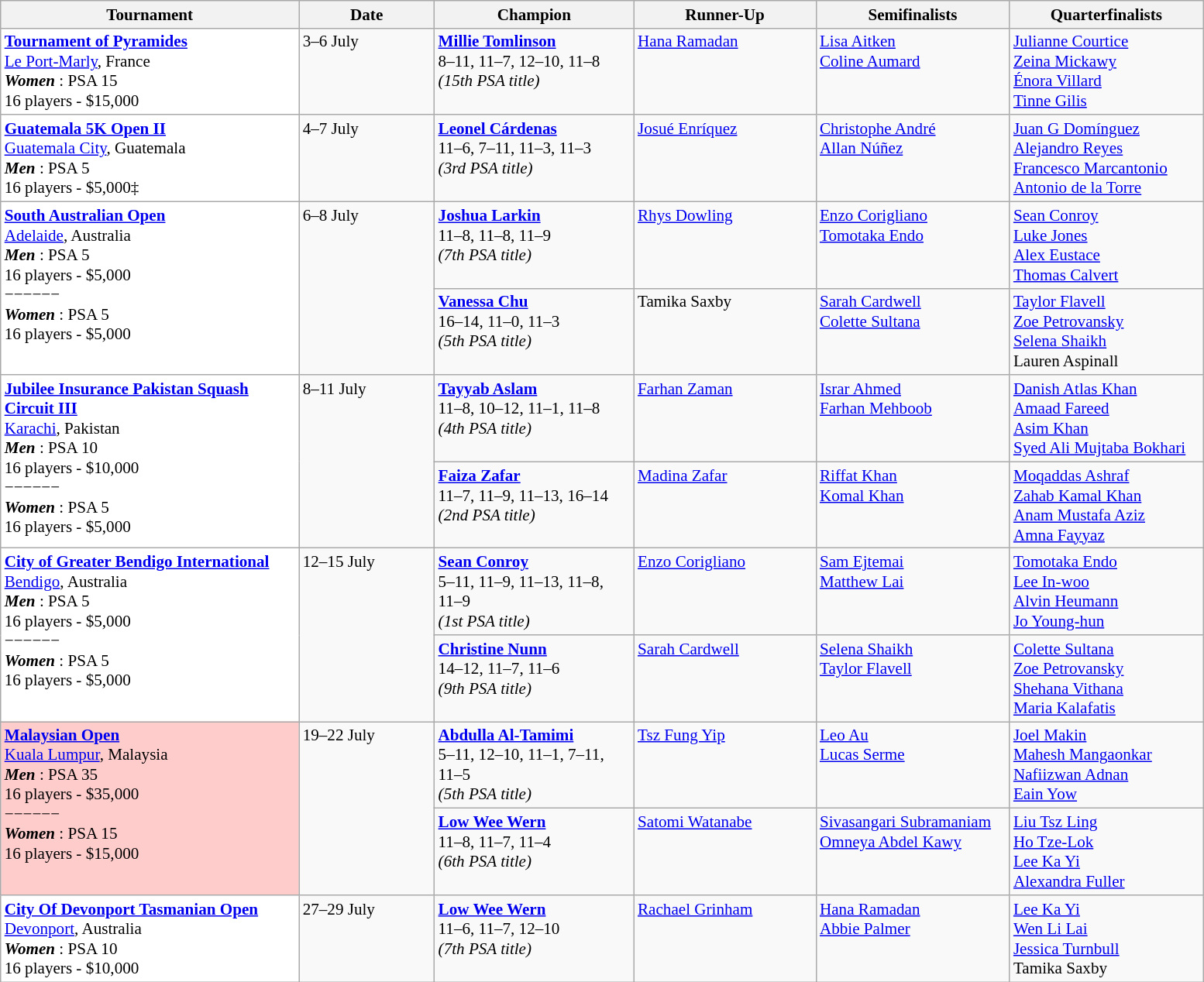<table class="wikitable" style="font-size:88%">
<tr>
<th width=250>Tournament</th>
<th width=110>Date</th>
<th width=165>Champion</th>
<th width=150>Runner-Up</th>
<th width=160>Semifinalists</th>
<th width=160>Quarterfinalists</th>
</tr>
<tr valign=top>
<td style="background:#fff;"><strong><a href='#'>Tournament of Pyramides</a></strong><br> <a href='#'>Le Port-Marly</a>, France<br><strong> <em>Women</em> </strong>: PSA 15<br>16 players - $15,000</td>
<td>3–6 July</td>
<td> <strong><a href='#'>Millie Tomlinson</a></strong><br>8–11, 11–7, 12–10, 11–8<br><em>(15th PSA title)</em></td>
<td> <a href='#'>Hana Ramadan</a></td>
<td> <a href='#'>Lisa Aitken</a><br> <a href='#'>Coline Aumard</a></td>
<td> <a href='#'>Julianne Courtice</a><br> <a href='#'>Zeina Mickawy</a><br> <a href='#'>Énora Villard</a><br> <a href='#'>Tinne Gilis</a></td>
</tr>
<tr valign=top>
<td style="background:#fff;"><strong><a href='#'>Guatemala 5K Open II</a></strong><br> <a href='#'>Guatemala City</a>, Guatemala<br><strong> <em>Men</em> </strong>: PSA 5<br>16 players - $5,000‡</td>
<td>4–7 July</td>
<td> <strong><a href='#'>Leonel Cárdenas</a></strong><br>11–6, 7–11, 11–3, 11–3<br><em>(3rd PSA title)</em></td>
<td> <a href='#'>Josué Enríquez</a></td>
<td> <a href='#'>Christophe André</a><br> <a href='#'>Allan Núñez</a></td>
<td> <a href='#'>Juan G Domínguez</a><br> <a href='#'>Alejandro Reyes</a><br> <a href='#'>Francesco Marcantonio</a><br> <a href='#'>Antonio de la Torre</a></td>
</tr>
<tr valign=top>
<td rowspan=2 style="background:#fff;"><strong><a href='#'>South Australian Open</a></strong><br> <a href='#'>Adelaide</a>, Australia<br><strong> <em>Men</em> </strong>: PSA 5<br>16 players - $5,000<br>−−−−−−<br><strong> <em>Women</em> </strong>: PSA 5<br>16 players - $5,000</td>
<td rowspan=2>6–8 July</td>
<td> <strong><a href='#'>Joshua Larkin</a></strong><br>11–8, 11–8, 11–9<br><em>(7th PSA title)</em></td>
<td> <a href='#'>Rhys Dowling</a></td>
<td> <a href='#'>Enzo Corigliano</a><br> <a href='#'>Tomotaka Endo</a></td>
<td> <a href='#'>Sean Conroy</a><br> <a href='#'>Luke Jones</a><br> <a href='#'>Alex Eustace</a><br> <a href='#'>Thomas Calvert</a></td>
</tr>
<tr valign=top>
<td> <strong><a href='#'>Vanessa Chu</a></strong><br>16–14, 11–0, 11–3<br><em>(5th PSA title)</em></td>
<td> Tamika Saxby</td>
<td> <a href='#'>Sarah Cardwell</a><br> <a href='#'>Colette Sultana</a></td>
<td> <a href='#'>Taylor Flavell</a><br> <a href='#'>Zoe Petrovansky</a><br> <a href='#'>Selena Shaikh</a><br> Lauren Aspinall</td>
</tr>
<tr valign=top>
<td rowspan=2 style="background:#fff;"><strong><a href='#'>Jubilee Insurance Pakistan Squash Circuit III</a></strong><br> <a href='#'>Karachi</a>, Pakistan<br><strong> <em>Men</em> </strong>: PSA 10<br>16 players - $10,000<br>−−−−−−<br><strong> <em>Women</em> </strong>: PSA 5<br>16 players - $5,000</td>
<td rowspan=2>8–11 July</td>
<td> <strong><a href='#'>Tayyab Aslam</a></strong><br>11–8, 10–12, 11–1, 11–8<br><em>(4th PSA title)</em></td>
<td> <a href='#'>Farhan Zaman</a></td>
<td> <a href='#'>Israr Ahmed</a><br> <a href='#'>Farhan Mehboob</a></td>
<td> <a href='#'>Danish Atlas Khan</a><br> <a href='#'>Amaad Fareed</a><br> <a href='#'>Asim Khan</a><br> <a href='#'>Syed Ali Mujtaba Bokhari</a></td>
</tr>
<tr valign=top>
<td> <strong><a href='#'>Faiza Zafar</a></strong><br>11–7, 11–9, 11–13, 16–14<br><em>(2nd PSA title)</em></td>
<td> <a href='#'>Madina Zafar</a></td>
<td> <a href='#'>Riffat Khan</a><br> <a href='#'>Komal Khan</a></td>
<td> <a href='#'>Moqaddas Ashraf</a><br> <a href='#'>Zahab Kamal Khan</a><br> <a href='#'>Anam Mustafa Aziz</a><br> <a href='#'>Amna Fayyaz</a></td>
</tr>
<tr valign=top>
<td rowspan=2 style="background:#fff;"><strong><a href='#'>City of Greater Bendigo International</a></strong><br> <a href='#'>Bendigo</a>, Australia<br><strong> <em>Men</em> </strong>: PSA 5<br>16 players - $5,000<br>−−−−−−<br><strong> <em>Women</em> </strong>: PSA 5<br>16 players - $5,000</td>
<td rowspan=2>12–15 July</td>
<td> <strong><a href='#'>Sean Conroy</a></strong><br>5–11, 11–9, 11–13, 11–8, 11–9<br><em>(1st PSA title)</em></td>
<td> <a href='#'>Enzo Corigliano</a></td>
<td> <a href='#'>Sam Ejtemai</a><br> <a href='#'>Matthew Lai</a></td>
<td> <a href='#'>Tomotaka Endo</a><br> <a href='#'>Lee In-woo</a><br> <a href='#'>Alvin Heumann</a><br> <a href='#'>Jo Young-hun</a></td>
</tr>
<tr valign=top>
<td> <strong><a href='#'>Christine Nunn</a></strong><br>14–12, 11–7, 11–6<br><em>(9th PSA title)</em></td>
<td> <a href='#'>Sarah Cardwell</a></td>
<td> <a href='#'>Selena Shaikh</a><br> <a href='#'>Taylor Flavell</a></td>
<td> <a href='#'>Colette Sultana</a><br> <a href='#'>Zoe Petrovansky</a><br> <a href='#'>Shehana Vithana</a><br> <a href='#'>Maria Kalafatis</a></td>
</tr>
<tr valign=top>
<td rowspan=2 style="background:#ffcccc;"><strong><a href='#'>Malaysian Open</a></strong><br> <a href='#'>Kuala Lumpur</a>, Malaysia<br><strong> <em>Men</em> </strong>: PSA 35<br>16 players - $35,000<br>−−−−−−<br><strong> <em>Women</em> </strong>: PSA 15<br>16 players - $15,000</td>
<td rowspan=2>19–22 July</td>
<td> <strong><a href='#'>Abdulla Al-Tamimi</a></strong><br>5–11, 12–10, 11–1, 7–11, 11–5<br><em>(5th PSA title)</em></td>
<td> <a href='#'>Tsz Fung Yip</a></td>
<td> <a href='#'>Leo Au</a><br> <a href='#'>Lucas Serme</a></td>
<td> <a href='#'>Joel Makin</a><br> <a href='#'>Mahesh Mangaonkar</a><br> <a href='#'>Nafiizwan Adnan</a><br> <a href='#'>Eain Yow</a></td>
</tr>
<tr valign=top>
<td> <strong><a href='#'>Low Wee Wern</a></strong><br>11–8, 11–7, 11–4<br><em>(6th PSA title)</em></td>
<td> <a href='#'>Satomi Watanabe</a></td>
<td> <a href='#'>Sivasangari Subramaniam</a><br> <a href='#'>Omneya Abdel Kawy</a></td>
<td> <a href='#'>Liu Tsz Ling</a><br> <a href='#'>Ho Tze-Lok</a><br> <a href='#'>Lee Ka Yi</a><br> <a href='#'>Alexandra Fuller</a></td>
</tr>
<tr valign=top>
<td style="background:#fff;"><strong><a href='#'>City Of Devonport Tasmanian Open</a></strong><br> <a href='#'>Devonport</a>, Australia<br><strong> <em>Women</em> </strong>: PSA 10<br>16 players - $10,000</td>
<td>27–29 July</td>
<td> <strong><a href='#'>Low Wee Wern</a></strong><br>11–6, 11–7, 12–10<br><em>(7th PSA title)</em></td>
<td> <a href='#'>Rachael Grinham</a></td>
<td> <a href='#'>Hana Ramadan</a><br> <a href='#'>Abbie Palmer</a></td>
<td> <a href='#'>Lee Ka Yi</a><br> <a href='#'>Wen Li Lai</a><br> <a href='#'>Jessica Turnbull</a><br> Tamika Saxby</td>
</tr>
</table>
